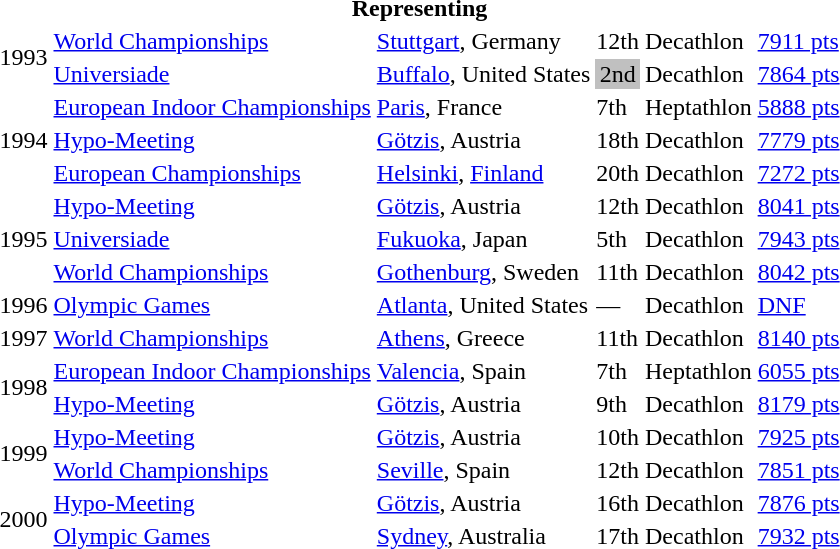<table>
<tr>
<th colspan="6">Representing </th>
</tr>
<tr>
<td rowspan=2>1993</td>
<td><a href='#'>World Championships</a></td>
<td><a href='#'>Stuttgart</a>, Germany</td>
<td align="center">12th</td>
<td>Decathlon</td>
<td><a href='#'>7911 pts</a></td>
</tr>
<tr>
<td><a href='#'>Universiade</a></td>
<td><a href='#'>Buffalo</a>, United States</td>
<td bgcolor="silver" align="center">2nd</td>
<td>Decathlon</td>
<td><a href='#'>7864 pts</a></td>
</tr>
<tr>
<td rowspan=3>1994</td>
<td><a href='#'>European Indoor Championships</a></td>
<td><a href='#'>Paris</a>, France</td>
<td>7th</td>
<td>Heptathlon</td>
<td><a href='#'>5888 pts</a></td>
</tr>
<tr>
<td><a href='#'>Hypo-Meeting</a></td>
<td><a href='#'>Götzis</a>, Austria</td>
<td>18th</td>
<td>Decathlon</td>
<td><a href='#'>7779 pts</a></td>
</tr>
<tr>
<td><a href='#'>European Championships</a></td>
<td><a href='#'>Helsinki</a>, <a href='#'>Finland</a></td>
<td align="center">20th</td>
<td>Decathlon</td>
<td><a href='#'>7272 pts</a></td>
</tr>
<tr>
<td rowspan=3>1995</td>
<td><a href='#'>Hypo-Meeting</a></td>
<td><a href='#'>Götzis</a>, Austria</td>
<td>12th</td>
<td>Decathlon</td>
<td><a href='#'>8041 pts</a></td>
</tr>
<tr>
<td><a href='#'>Universiade</a></td>
<td><a href='#'>Fukuoka</a>, Japan</td>
<td>5th</td>
<td>Decathlon</td>
<td><a href='#'>7943 pts</a></td>
</tr>
<tr>
<td><a href='#'>World Championships</a></td>
<td><a href='#'>Gothenburg</a>, Sweden</td>
<td>11th</td>
<td>Decathlon</td>
<td><a href='#'>8042 pts</a></td>
</tr>
<tr>
<td>1996</td>
<td><a href='#'>Olympic Games</a></td>
<td><a href='#'>Atlanta</a>, United States</td>
<td>—</td>
<td>Decathlon</td>
<td><a href='#'>DNF</a></td>
</tr>
<tr>
<td>1997</td>
<td><a href='#'>World Championships</a></td>
<td><a href='#'>Athens</a>, Greece</td>
<td>11th</td>
<td>Decathlon</td>
<td><a href='#'>8140 pts</a></td>
</tr>
<tr>
<td rowspan=2>1998</td>
<td><a href='#'>European Indoor Championships</a></td>
<td><a href='#'>Valencia</a>, Spain</td>
<td>7th</td>
<td>Heptathlon</td>
<td><a href='#'>6055 pts</a></td>
</tr>
<tr>
<td><a href='#'>Hypo-Meeting</a></td>
<td><a href='#'>Götzis</a>, Austria</td>
<td>9th</td>
<td>Decathlon</td>
<td><a href='#'>8179 pts</a></td>
</tr>
<tr>
<td rowspan=2>1999</td>
<td><a href='#'>Hypo-Meeting</a></td>
<td><a href='#'>Götzis</a>, Austria</td>
<td>10th</td>
<td>Decathlon</td>
<td><a href='#'>7925 pts</a></td>
</tr>
<tr>
<td><a href='#'>World Championships</a></td>
<td><a href='#'>Seville</a>, Spain</td>
<td>12th</td>
<td>Decathlon</td>
<td><a href='#'>7851 pts</a></td>
</tr>
<tr>
<td rowspan=2>2000</td>
<td><a href='#'>Hypo-Meeting</a></td>
<td><a href='#'>Götzis</a>, Austria</td>
<td>16th</td>
<td>Decathlon</td>
<td><a href='#'>7876 pts</a></td>
</tr>
<tr>
<td><a href='#'>Olympic Games</a></td>
<td><a href='#'>Sydney</a>, Australia</td>
<td>17th</td>
<td>Decathlon</td>
<td><a href='#'>7932 pts</a></td>
</tr>
</table>
